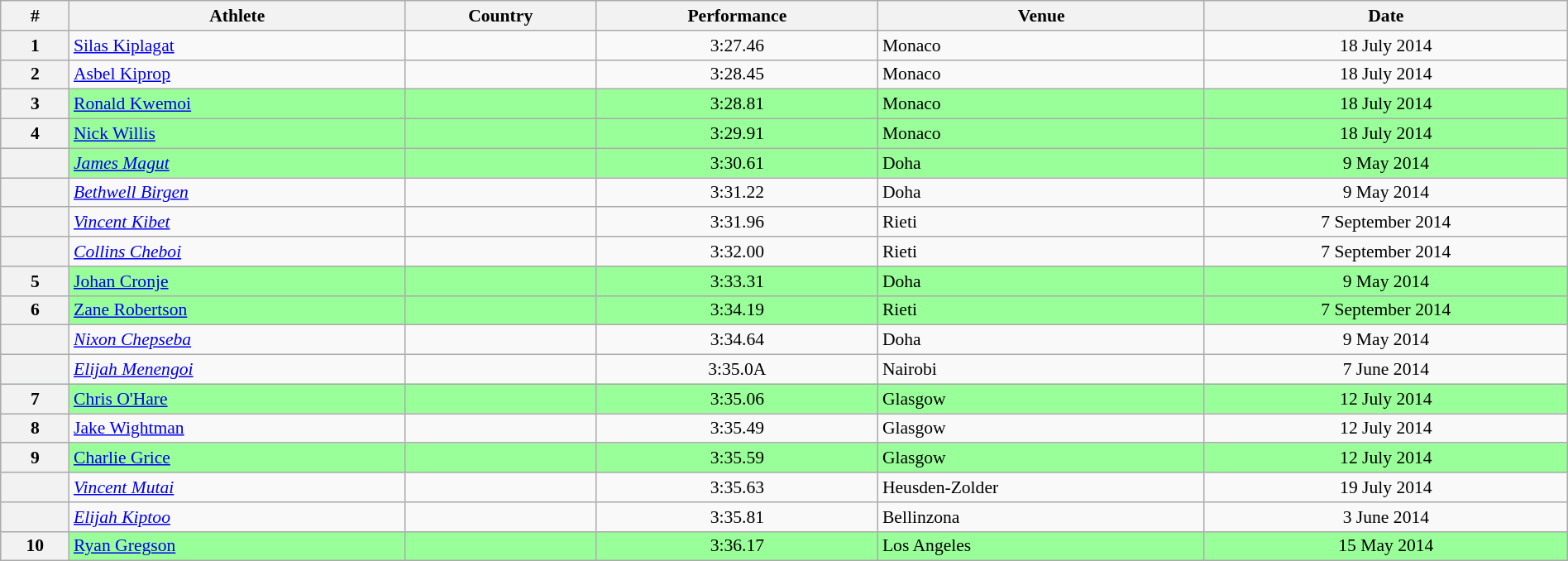<table class="wikitable" width=100% style="font-size:90%; text-align:center;">
<tr>
<th>#</th>
<th>Athlete</th>
<th>Country</th>
<th>Performance</th>
<th>Venue</th>
<th>Date</th>
</tr>
<tr>
<th>1</th>
<td align=left><a href='#'>Silas Kiplagat</a></td>
<td align=left></td>
<td>3:27.46</td>
<td align=left> Monaco</td>
<td>18 July 2014</td>
</tr>
<tr>
<th>2</th>
<td align=left><a href='#'>Asbel Kiprop</a></td>
<td align=left></td>
<td>3:28.45</td>
<td align=left> Monaco</td>
<td>18 July 2014</td>
</tr>
<tr bgcolor="99FF99">
<th>3</th>
<td align=left><a href='#'>Ronald Kwemoi</a></td>
<td align=left></td>
<td>3:28.81</td>
<td align=left> Monaco</td>
<td>18 July 2014</td>
</tr>
<tr bgcolor="99FF99">
<th>4</th>
<td align=left><a href='#'>Nick Willis</a></td>
<td align=left></td>
<td>3:29.91</td>
<td align=left> Monaco</td>
<td>18 July 2014</td>
</tr>
<tr bgcolor="99FF99">
<th></th>
<td align=left><em><a href='#'>James Magut</a></em></td>
<td align=left></td>
<td>3:30.61</td>
<td align=left> Doha</td>
<td>9 May 2014</td>
</tr>
<tr>
<th></th>
<td align=left><em><a href='#'>Bethwell Birgen</a></em></td>
<td align=left></td>
<td>3:31.22</td>
<td align=left> Doha</td>
<td>9 May 2014</td>
</tr>
<tr>
<th></th>
<td align=left><em><a href='#'>Vincent Kibet</a></em></td>
<td align=left></td>
<td>3:31.96</td>
<td align=left> Rieti</td>
<td>7 September 2014</td>
</tr>
<tr>
<th></th>
<td align=left><em><a href='#'>Collins Cheboi</a></em></td>
<td align=left></td>
<td>3:32.00</td>
<td align=left> Rieti</td>
<td>7 September 2014</td>
</tr>
<tr bgcolor="99FF99">
<th>5</th>
<td align=left><a href='#'>Johan Cronje</a></td>
<td align=left></td>
<td>3:33.31</td>
<td align=left> Doha</td>
<td>9 May 2014</td>
</tr>
<tr bgcolor="99FF99">
<th>6</th>
<td align=left><a href='#'>Zane Robertson</a></td>
<td align=left></td>
<td>3:34.19</td>
<td align=left> Rieti</td>
<td>7 September 2014</td>
</tr>
<tr>
<th></th>
<td align=left><em><a href='#'>Nixon Chepseba</a></em></td>
<td align=left></td>
<td>3:34.64</td>
<td align=left> Doha</td>
<td>9 May 2014</td>
</tr>
<tr>
<th></th>
<td align=left><em><a href='#'>Elijah Menengoi</a></em></td>
<td align=left></td>
<td>3:35.0A</td>
<td align=left> Nairobi</td>
<td>7 June 2014</td>
</tr>
<tr bgcolor="99FF99">
<th>7</th>
<td align=left><a href='#'>Chris O'Hare</a></td>
<td align=left></td>
<td>3:35.06</td>
<td align=left> Glasgow</td>
<td>12 July 2014</td>
</tr>
<tr>
<th>8</th>
<td align=left><a href='#'>Jake Wightman</a></td>
<td align=left></td>
<td>3:35.49</td>
<td align=left> Glasgow</td>
<td>12 July 2014</td>
</tr>
<tr bgcolor="99FF99">
<th>9</th>
<td align=left><a href='#'>Charlie Grice</a></td>
<td align=left></td>
<td>3:35.59</td>
<td align=left> Glasgow</td>
<td>12 July 2014</td>
</tr>
<tr>
<th></th>
<td align=left><em><a href='#'>Vincent Mutai</a></em></td>
<td align=left></td>
<td>3:35.63</td>
<td align=left> Heusden-Zolder</td>
<td>19 July 2014</td>
</tr>
<tr>
<th></th>
<td align=left><em><a href='#'>Elijah Kiptoo</a></em></td>
<td align=left></td>
<td>3:35.81</td>
<td align=left> Bellinzona</td>
<td>3 June 2014</td>
</tr>
<tr bgcolor="99FF99">
<th>10</th>
<td align=left><a href='#'>Ryan Gregson</a></td>
<td align=left></td>
<td>3:36.17</td>
<td align=left> Los Angeles</td>
<td>15 May 2014</td>
</tr>
</table>
